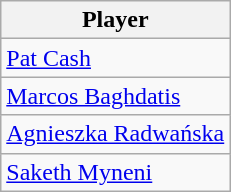<table class="wikitable">
<tr>
<th>Player</th>
</tr>
<tr>
<td> <a href='#'>Pat Cash</a></td>
</tr>
<tr>
<td> <a href='#'>Marcos Baghdatis</a></td>
</tr>
<tr>
<td> <a href='#'>Agnieszka Radwańska</a></td>
</tr>
<tr>
<td> <a href='#'>Saketh Myneni</a></td>
</tr>
</table>
